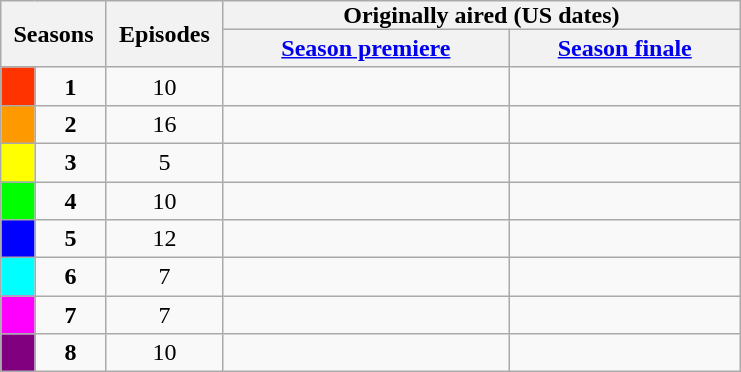<table class="wikitable">
<tr>
<th colspan="2" rowspan="2" style="padding:0 8px;">Seasons</th>
<th rowspan="2" style="padding:0 8px;">Episodes</th>
<th colspan="2" style="padding:0 80px;">Originally aired (US dates)</th>
</tr>
<tr>
<th><a href='#'>Season premiere</a></th>
<th><a href='#'>Season finale</a></th>
</tr>
<tr>
<td style="background:#FF3300;"></td>
<td style="text-align: center; top"><strong>1</strong></td>
<td style="text-align: center; top">10</td>
<td style="text-align: center; top"></td>
<td style="text-align: center; top"></td>
</tr>
<tr>
<td style="background:#FF9900;"></td>
<td style="text-align: center; top"><strong>2</strong></td>
<td style="text-align: center; top">16</td>
<td style="text-align: center; top"></td>
<td style="text-align: center; top"></td>
</tr>
<tr>
<td style="background:#FFFF00;"></td>
<td style="text-align: center; top"><strong>3</strong></td>
<td style="text-align: center; top">5</td>
<td style="text-align: center; top"></td>
<td style="text-align: center; top"></td>
</tr>
<tr>
<td style="background:#00FF00;"></td>
<td style="text-align: center; top"><strong>4</strong></td>
<td style="text-align: center; top">10</td>
<td style="text-align: center; top"></td>
<td style="text-align: center; top"></td>
</tr>
<tr>
<td style="background:#0000FF;"></td>
<td style="text-align: center; top"><strong>5</strong></td>
<td style="text-align: center; top">12</td>
<td style="text-align: center; top"></td>
<td style="text-align: center; top"></td>
</tr>
<tr>
<td style="background:#00FFFF;"></td>
<td style="text-align: center; top"><strong>6</strong></td>
<td style="text-align: center; top">7</td>
<td style="text-align: center; top"></td>
<td style="text-align: center; top"></td>
</tr>
<tr>
<td style="background:#FF00FF;"></td>
<td style="text-align: center; top"><strong>7</strong></td>
<td style="text-align: center; top">7</td>
<td style="text-align: center; top"></td>
<td style="text-align: center; top"></td>
</tr>
<tr>
<td style="background:#800080;"></td>
<td style="text-align: center; top"><strong>8</strong></td>
<td style="text-align: center; top">10</td>
<td style="text-align: center; top"></td>
<td style="text-align: center; top"></td>
</tr>
</table>
